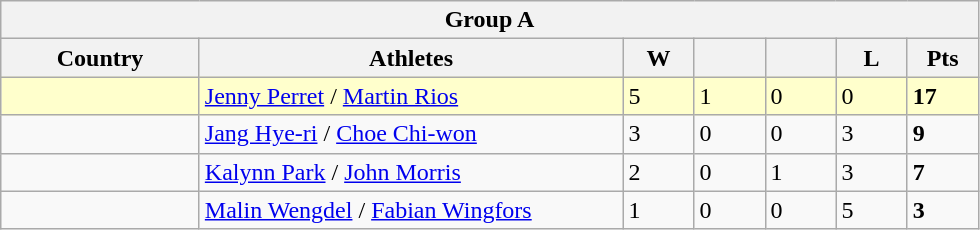<table class=wikitable>
<tr>
<th colspan=7>Group A</th>
</tr>
<tr>
<th width=125>Country</th>
<th width=275>Athletes</th>
<th width=40>W</th>
<th width=40></th>
<th width=40></th>
<th width=40>L</th>
<th width=40>Pts</th>
</tr>
<tr bgcolor=#ffffcc>
<td></td>
<td><a href='#'>Jenny Perret</a> / <a href='#'>Martin Rios</a></td>
<td>5</td>
<td>1</td>
<td>0</td>
<td>0</td>
<td><strong>17</strong></td>
</tr>
<tr>
<td></td>
<td><a href='#'>Jang Hye-ri</a> / <a href='#'>Choe Chi-won</a></td>
<td>3</td>
<td>0</td>
<td>0</td>
<td>3</td>
<td><strong>9</strong></td>
</tr>
<tr>
<td></td>
<td><a href='#'>Kalynn Park</a> / <a href='#'>John Morris</a></td>
<td>2</td>
<td>0</td>
<td>1</td>
<td>3</td>
<td><strong>7</strong></td>
</tr>
<tr>
<td></td>
<td><a href='#'>Malin Wengdel</a> / <a href='#'>Fabian Wingfors</a></td>
<td>1</td>
<td>0</td>
<td>0</td>
<td>5</td>
<td><strong>3</strong></td>
</tr>
</table>
